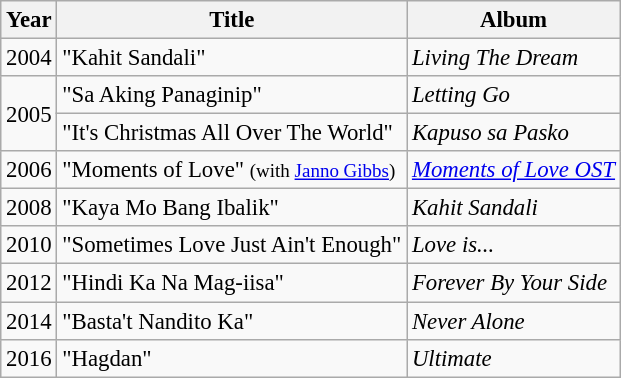<table class="wikitable" style="font-size: 95%;">
<tr>
<th>Year</th>
<th>Title</th>
<th>Album</th>
</tr>
<tr>
<td>2004</td>
<td>"Kahit Sandali"</td>
<td><em>Living The Dream</em></td>
</tr>
<tr>
<td rowspan="2">2005</td>
<td>"Sa Aking Panaginip"</td>
<td><em>Letting Go</em></td>
</tr>
<tr>
<td>"It's Christmas All Over The World"</td>
<td><em>Kapuso sa Pasko</em></td>
</tr>
<tr>
<td>2006</td>
<td>"Moments of Love" <small>(with <a href='#'>Janno Gibbs</a>)</small></td>
<td><em><a href='#'>Moments of Love OST</a></em></td>
</tr>
<tr>
<td>2008</td>
<td>"Kaya Mo Bang Ibalik"</td>
<td><em>Kahit Sandali</em></td>
</tr>
<tr>
<td>2010</td>
<td>"Sometimes Love Just Ain't Enough"</td>
<td><em>Love is...</em></td>
</tr>
<tr>
<td>2012</td>
<td>"Hindi Ka Na Mag-iisa"</td>
<td><em>Forever By Your Side</em></td>
</tr>
<tr>
<td>2014</td>
<td>"Basta't Nandito Ka"</td>
<td><em>Never Alone</em></td>
</tr>
<tr>
<td>2016</td>
<td>"Hagdan"</td>
<td><em>Ultimate</em></td>
</tr>
</table>
